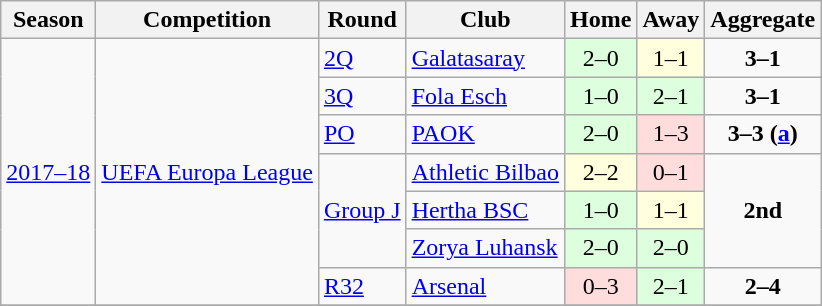<table class="wikitable plainrowheaders">
<tr>
<th scope="col">Season</th>
<th scope="col">Competition</th>
<th scope="col">Round</th>
<th scope="col">Club</th>
<th scope="col">Home</th>
<th scope="col">Away</th>
<th scope="col">Aggregate</th>
</tr>
<tr>
<td rowspan="7"><a href='#'>2017–18</a></td>
<td rowspan="7"><a href='#'>UEFA Europa League</a></td>
<td><a href='#'>2Q</a></td>
<td> <a href='#'>Galatasaray</a></td>
<td style="text-align:center; background:#dfd;">2–0</td>
<td style="text-align:center; background:#ffd;">1–1</td>
<td style="text-align:center;"><strong>3–1</strong></td>
</tr>
<tr>
<td><a href='#'>3Q</a></td>
<td> <a href='#'>Fola Esch</a></td>
<td style="text-align:center; background:#dfd;">1–0</td>
<td style="text-align:center; background:#dfd;">2–1</td>
<td style="text-align:center;"><strong>3–1</strong></td>
</tr>
<tr>
<td><a href='#'>PO</a></td>
<td> <a href='#'>PAOK</a></td>
<td style="text-align:center; background:#dfd;">2–0</td>
<td style="text-align:center; background:#fdd;">1–3</td>
<td style="text-align:center;"><strong>3–3 (<a href='#'>a</a>)</strong></td>
</tr>
<tr>
<td rowspan="3"><a href='#'>Group J</a></td>
<td> <a href='#'>Athletic Bilbao</a></td>
<td style="text-align:center; background:#ffd;">2–2</td>
<td style="text-align:center; background:#fdd;">0–1</td>
<td style="text-align:center;" rowspan="3"><strong>2nd</strong></td>
</tr>
<tr>
<td> <a href='#'>Hertha BSC</a></td>
<td style="text-align:center; background:#dfd;">1–0</td>
<td style="text-align:center; background:#ffd;">1–1</td>
</tr>
<tr>
<td> <a href='#'>Zorya Luhansk</a></td>
<td style="text-align:center; background:#dfd;">2–0</td>
<td style="text-align:center; background:#dfd;">2–0</td>
</tr>
<tr>
<td><a href='#'>R32</a></td>
<td> <a href='#'>Arsenal</a></td>
<td style="text-align:center; background:#fdd;">0–3</td>
<td style="text-align:center; background:#dfd;">2–1</td>
<td style="text-align:center;"><strong>2–4</strong></td>
</tr>
<tr>
</tr>
</table>
